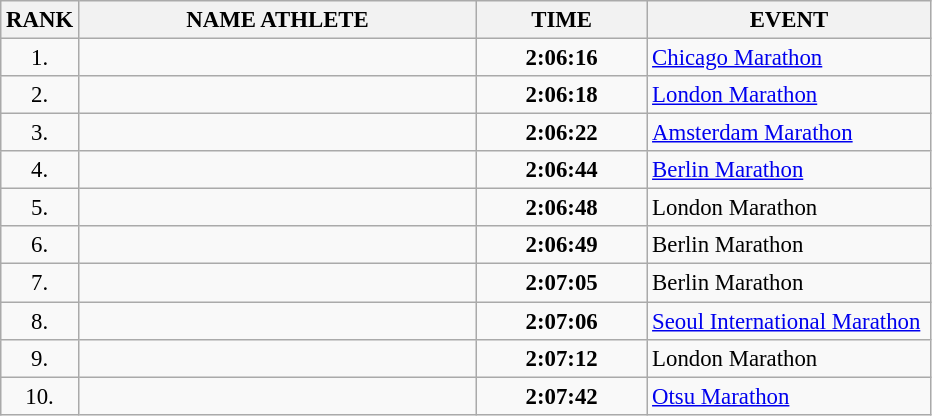<table class="wikitable" style="font-size:95%;">
<tr>
<th>RANK</th>
<th align="left" style="width: 17em">NAME ATHLETE</th>
<th align="left" style="width: 7em">TIME</th>
<th align="left" style="width: 12em">EVENT</th>
</tr>
<tr>
<td align="center">1.</td>
<td></td>
<td align="center"><strong>2:06:16</strong></td>
<td><a href='#'>Chicago Marathon</a></td>
</tr>
<tr>
<td align="center">2.</td>
<td></td>
<td align="center"><strong>2:06:18</strong></td>
<td><a href='#'>London Marathon</a></td>
</tr>
<tr>
<td align="center">3.</td>
<td></td>
<td align="center"><strong>2:06:22</strong></td>
<td><a href='#'>Amsterdam Marathon</a></td>
</tr>
<tr>
<td align="center">4.</td>
<td></td>
<td align="center"><strong>2:06:44</strong></td>
<td><a href='#'>Berlin Marathon</a></td>
</tr>
<tr>
<td align="center">5.</td>
<td></td>
<td align="center"><strong>2:06:48</strong></td>
<td>London Marathon</td>
</tr>
<tr>
<td align="center">6.</td>
<td></td>
<td align="center"><strong>2:06:49</strong></td>
<td>Berlin Marathon</td>
</tr>
<tr>
<td align="center">7.</td>
<td></td>
<td align="center"><strong>2:07:05</strong></td>
<td>Berlin Marathon</td>
</tr>
<tr>
<td align="center">8.</td>
<td></td>
<td align="center"><strong>2:07:06</strong></td>
<td><a href='#'>Seoul International Marathon</a></td>
</tr>
<tr>
<td align="center">9.</td>
<td></td>
<td align="center"><strong>2:07:12</strong></td>
<td>London Marathon</td>
</tr>
<tr>
<td align="center">10.</td>
<td></td>
<td align="center"><strong>2:07:42</strong></td>
<td><a href='#'>Otsu Marathon</a></td>
</tr>
</table>
